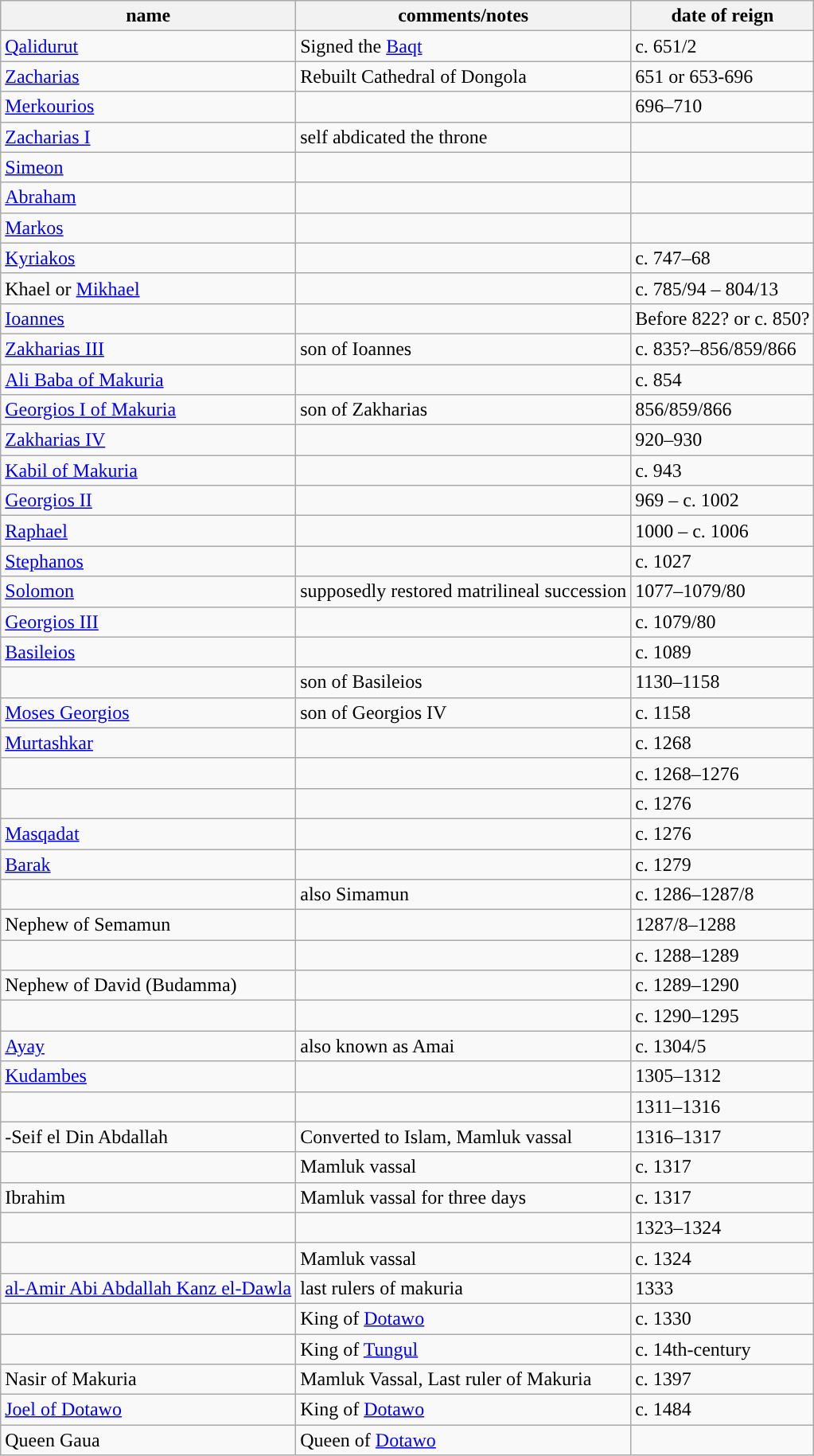<table class="wikitable mw-collapsible">
<tr>
<th>name</th>
<th>comments/notes</th>
<th>date of reign</th>
</tr>
<tr>
<td><a href='#'>Qalidurut</a></td>
<td>Signed the <a href='#'>Baqt</a></td>
<td>c. 651/2</td>
</tr>
<tr>
<td><a href='#'>Zacharias</a></td>
<td>Rebuilt Cathedral of Dongola</td>
<td>651 or 653-696</td>
</tr>
<tr>
<td><a href='#'>Merkourios</a></td>
<td></td>
<td>696–710</td>
</tr>
<tr>
<td><a href='#'>Zacharias I</a></td>
<td>self abdicated the throne</td>
<td></td>
</tr>
<tr>
<td><a href='#'>Simeon</a></td>
<td></td>
<td></td>
</tr>
<tr>
<td><a href='#'>Abraham</a></td>
<td></td>
<td></td>
</tr>
<tr>
<td><a href='#'>Markos</a></td>
<td></td>
<td></td>
</tr>
<tr>
<td><a href='#'>Kyriakos</a></td>
<td></td>
<td>c. 747–68</td>
</tr>
<tr>
<td>Khael or <a href='#'>Mikhael</a></td>
<td></td>
<td>c. 785/94 – 804/13</td>
</tr>
<tr>
<td><a href='#'>Ioannes</a></td>
<td></td>
<td>Before 822? or c. 850?</td>
</tr>
<tr>
<td><a href='#'>Zakharias III</a></td>
<td>son of Ioannes</td>
<td>c. 835?–856/859/866</td>
</tr>
<tr>
<td><a href='#'>Ali Baba of Makuria</a></td>
<td></td>
<td>c. 854</td>
</tr>
<tr>
<td><a href='#'>Georgios I of Makuria</a></td>
<td>son of Zakharias</td>
<td>856/859/866</td>
</tr>
<tr>
<td><a href='#'>Zakharias IV</a></td>
<td></td>
<td>920–930</td>
</tr>
<tr>
<td><a href='#'>Kabil of Makuria</a></td>
<td></td>
<td>c. 943</td>
</tr>
<tr>
<td><a href='#'>Georgios II</a></td>
<td></td>
<td>969 – c. 1002</td>
</tr>
<tr>
<td><a href='#'>Raphael</a></td>
<td></td>
<td>1000 – c. 1006</td>
</tr>
<tr>
<td><a href='#'>Stephanos</a></td>
<td></td>
<td>c. 1027</td>
</tr>
<tr>
<td><a href='#'>Solomon</a></td>
<td>supposedly restored matrilineal succession</td>
<td>1077–1079/80</td>
</tr>
<tr>
<td><a href='#'>Georgios III</a></td>
<td></td>
<td>c. 1079/80</td>
</tr>
<tr>
<td><a href='#'>Basileios</a></td>
<td></td>
<td>c. 1089</td>
</tr>
<tr>
<td></td>
<td>son of Basileios</td>
<td>1130–1158</td>
</tr>
<tr>
<td><a href='#'>Moses Georgios</a></td>
<td>son of Georgios IV</td>
<td>c. 1158</td>
</tr>
<tr>
<td><a href='#'>Murtashkar</a></td>
<td></td>
<td>c. 1268</td>
</tr>
<tr>
<td></td>
<td></td>
<td>c. 1268–1276</td>
</tr>
<tr>
<td></td>
<td></td>
<td>c. 1276</td>
</tr>
<tr>
<td><a href='#'>Masqadat</a></td>
<td></td>
<td>c. 1276</td>
</tr>
<tr>
<td><a href='#'>Barak</a></td>
<td></td>
<td>c. 1279</td>
</tr>
<tr>
<td></td>
<td>also Simamun</td>
<td>c. 1286–1287/8</td>
</tr>
<tr>
<td>Nephew of Semamun</td>
<td></td>
<td>1287/8–1288</td>
</tr>
<tr>
<td></td>
<td></td>
<td>c. 1288–1289</td>
</tr>
<tr>
<td>Nephew of David (Budamma)</td>
<td></td>
<td>c. 1289–1290</td>
</tr>
<tr>
<td></td>
<td></td>
<td>c. 1290–1295</td>
</tr>
<tr>
<td><a href='#'>Ayay</a></td>
<td>also known as Amai</td>
<td>c. 1304/5</td>
</tr>
<tr>
<td><a href='#'>Kudambes</a></td>
<td></td>
<td>1305–1312</td>
</tr>
<tr>
<td></td>
<td></td>
<td>1311–1316</td>
</tr>
<tr>
<td>-Seif el Din Abdallah</td>
<td>Converted to Islam, Mamluk vassal</td>
<td>1316–1317</td>
</tr>
<tr>
<td></td>
<td>Mamluk vassal</td>
<td>c. 1317</td>
</tr>
<tr>
<td>Ibrahim</td>
<td>Mamluk vassal for three days</td>
<td>c. 1317</td>
</tr>
<tr>
<td></td>
<td></td>
<td>1323–1324</td>
</tr>
<tr>
<td></td>
<td>Mamluk vassal</td>
<td>c. 1324</td>
</tr>
<tr>
<td><a href='#'>al-Amir Abi Abdallah Kanz el-Dawla</a></td>
<td>last rulers of makuria</td>
<td>1333</td>
</tr>
<tr>
<td></td>
<td>King of <a href='#'>Dotawo</a></td>
<td>c. 1330</td>
</tr>
<tr>
<td></td>
<td>King of <a href='#'>Tungul</a></td>
<td>c. 14th-century</td>
</tr>
<tr>
<td>Nasir of Makuria</td>
<td>Mamluk Vassal, Last ruler of Makuria</td>
<td>c. 1397</td>
</tr>
<tr>
<td><a href='#'>Joel of Dotawo</a></td>
<td>King of <a href='#'>Dotawo</a></td>
<td>c. 1484</td>
</tr>
<tr>
<td>Queen Gaua</td>
<td>Queen of <a href='#'>Dotawo</a></td>
<td></td>
</tr>
</table>
